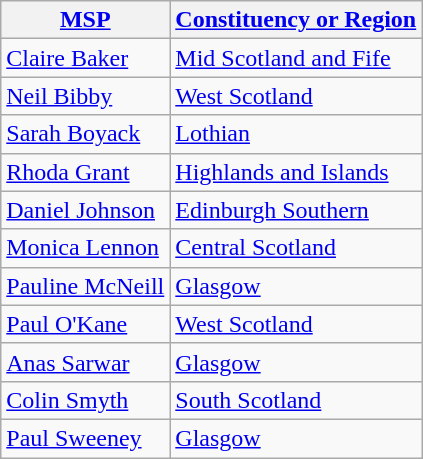<table class="sortable wikitable" style="font-size:100%">
<tr>
<th><a href='#'>MSP</a></th>
<th><a href='#'>Constituency or Region</a></th>
</tr>
<tr>
<td><a href='#'>Claire Baker</a></td>
<td><a href='#'>Mid Scotland and Fife</a></td>
</tr>
<tr>
<td><a href='#'>Neil Bibby</a></td>
<td><a href='#'>West Scotland</a></td>
</tr>
<tr>
<td><a href='#'>Sarah Boyack</a></td>
<td><a href='#'>Lothian</a></td>
</tr>
<tr>
<td><a href='#'>Rhoda Grant</a></td>
<td><a href='#'>Highlands and Islands</a></td>
</tr>
<tr>
<td><a href='#'>Daniel Johnson</a></td>
<td><a href='#'>Edinburgh Southern</a></td>
</tr>
<tr>
<td><a href='#'>Monica Lennon</a></td>
<td><a href='#'>Central Scotland</a></td>
</tr>
<tr>
<td><a href='#'>Pauline McNeill</a></td>
<td><a href='#'>Glasgow</a></td>
</tr>
<tr>
<td><a href='#'>Paul O'Kane</a></td>
<td><a href='#'>West Scotland</a></td>
</tr>
<tr>
<td><a href='#'>Anas Sarwar</a></td>
<td><a href='#'>Glasgow</a></td>
</tr>
<tr>
<td><a href='#'>Colin Smyth</a></td>
<td><a href='#'>South Scotland</a></td>
</tr>
<tr>
<td><a href='#'>Paul Sweeney</a></td>
<td><a href='#'>Glasgow</a></td>
</tr>
</table>
